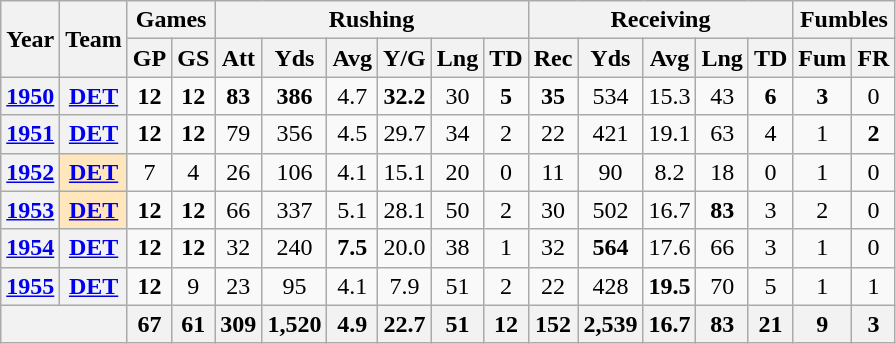<table class= "wikitable" style="text-align:center;">
<tr>
<th rowspan="2">Year</th>
<th rowspan="2">Team</th>
<th colspan="2">Games</th>
<th colspan="6">Rushing</th>
<th colspan="5">Receiving</th>
<th colspan="2">Fumbles</th>
</tr>
<tr>
<th>GP</th>
<th>GS</th>
<th>Att</th>
<th>Yds</th>
<th>Avg</th>
<th>Y/G</th>
<th>Lng</th>
<th>TD</th>
<th>Rec</th>
<th>Yds</th>
<th>Avg</th>
<th>Lng</th>
<th>TD</th>
<th>Fum</th>
<th>FR</th>
</tr>
<tr>
<th><a href='#'>1950</a></th>
<th><a href='#'>DET</a></th>
<td><strong>12</strong></td>
<td><strong>12</strong></td>
<td><strong>83</strong></td>
<td><strong>386</strong></td>
<td>4.7</td>
<td><strong>32.2</strong></td>
<td>30</td>
<td><strong>5</strong></td>
<td><strong>35</strong></td>
<td>534</td>
<td>15.3</td>
<td>43</td>
<td><strong>6</strong></td>
<td><strong>3</strong></td>
<td>0</td>
</tr>
<tr>
<th><a href='#'>1951</a></th>
<th><a href='#'>DET</a></th>
<td><strong>12</strong></td>
<td><strong>12</strong></td>
<td>79</td>
<td>356</td>
<td>4.5</td>
<td>29.7</td>
<td>34</td>
<td>2</td>
<td>22</td>
<td>421</td>
<td>19.1</td>
<td>63</td>
<td>4</td>
<td>1</td>
<td><strong>2</strong></td>
</tr>
<tr>
<th><a href='#'>1952</a></th>
<th style="background:#ffe6bd;"><a href='#'>DET</a></th>
<td>7</td>
<td>4</td>
<td>26</td>
<td>106</td>
<td>4.1</td>
<td>15.1</td>
<td>20</td>
<td>0</td>
<td>11</td>
<td>90</td>
<td>8.2</td>
<td>18</td>
<td>0</td>
<td>1</td>
<td>0</td>
</tr>
<tr>
<th><a href='#'>1953</a></th>
<th style="background:#ffe6bd;"><a href='#'>DET</a></th>
<td><strong>12</strong></td>
<td><strong>12</strong></td>
<td>66</td>
<td>337</td>
<td>5.1</td>
<td>28.1</td>
<td>50</td>
<td>2</td>
<td>30</td>
<td>502</td>
<td>16.7</td>
<td><strong>83</strong></td>
<td>3</td>
<td>2</td>
<td>0</td>
</tr>
<tr>
<th><a href='#'>1954</a></th>
<th><a href='#'>DET</a></th>
<td><strong>12</strong></td>
<td><strong>12</strong></td>
<td>32</td>
<td>240</td>
<td><strong>7.5</strong></td>
<td>20.0</td>
<td>38</td>
<td>1</td>
<td>32</td>
<td><strong>564</strong></td>
<td>17.6</td>
<td>66</td>
<td>3</td>
<td>1</td>
<td>0</td>
</tr>
<tr>
<th><a href='#'>1955</a></th>
<th><a href='#'>DET</a></th>
<td><strong>12</strong></td>
<td>9</td>
<td>23</td>
<td>95</td>
<td>4.1</td>
<td>7.9</td>
<td>51</td>
<td>2</td>
<td>22</td>
<td>428</td>
<td><strong>19.5</strong></td>
<td>70</td>
<td>5</td>
<td>1</td>
<td>1</td>
</tr>
<tr>
<th colspan="2"></th>
<th>67</th>
<th>61</th>
<th>309</th>
<th>1,520</th>
<th>4.9</th>
<th>22.7</th>
<th>51</th>
<th>12</th>
<th>152</th>
<th>2,539</th>
<th>16.7</th>
<th>83</th>
<th>21</th>
<th>9</th>
<th>3</th>
</tr>
</table>
